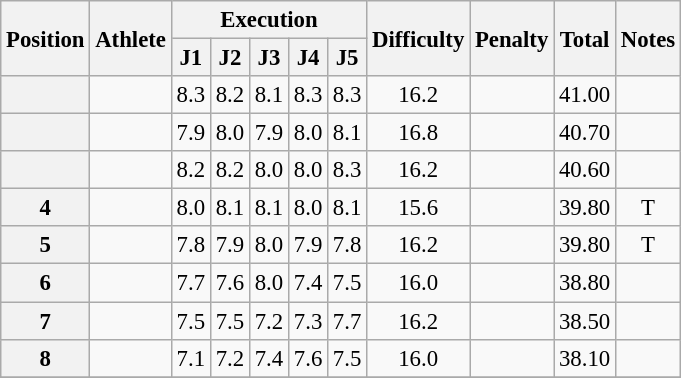<table class="wikitable sortable" style="text-align:center; font-size:95%">
<tr>
<th rowspan="2">Position</th>
<th rowspan="2">Athlete</th>
<th colspan="5">Execution</th>
<th rowspan="2">Difficulty</th>
<th rowspan="2">Penalty</th>
<th rowspan="2">Total</th>
<th rowspan="2">Notes</th>
</tr>
<tr>
<th>J1</th>
<th>J2</th>
<th>J3</th>
<th>J4</th>
<th>J5</th>
</tr>
<tr>
<th></th>
<td align=left></td>
<td>8.3</td>
<td>8.2</td>
<td>8.1</td>
<td>8.3</td>
<td>8.3</td>
<td>16.2</td>
<td></td>
<td>41.00</td>
<td></td>
</tr>
<tr>
<th></th>
<td align=left></td>
<td>7.9</td>
<td>8.0</td>
<td>7.9</td>
<td>8.0</td>
<td>8.1</td>
<td>16.8</td>
<td></td>
<td>40.70</td>
<td></td>
</tr>
<tr>
<th></th>
<td align=left></td>
<td>8.2</td>
<td>8.2</td>
<td>8.0</td>
<td>8.0</td>
<td>8.3</td>
<td>16.2</td>
<td></td>
<td>40.60</td>
<td></td>
</tr>
<tr>
<th>4</th>
<td align=left></td>
<td>8.0</td>
<td>8.1</td>
<td>8.1</td>
<td>8.0</td>
<td>8.1</td>
<td>15.6</td>
<td></td>
<td>39.80</td>
<td>T</td>
</tr>
<tr>
<th>5</th>
<td align=left></td>
<td>7.8</td>
<td>7.9</td>
<td>8.0</td>
<td>7.9</td>
<td>7.8</td>
<td>16.2</td>
<td></td>
<td>39.80</td>
<td>T</td>
</tr>
<tr>
<th>6</th>
<td align=left></td>
<td>7.7</td>
<td>7.6</td>
<td>8.0</td>
<td>7.4</td>
<td>7.5</td>
<td>16.0</td>
<td></td>
<td>38.80</td>
<td></td>
</tr>
<tr>
<th>7</th>
<td align=left></td>
<td>7.5</td>
<td>7.5</td>
<td>7.2</td>
<td>7.3</td>
<td>7.7</td>
<td>16.2</td>
<td></td>
<td>38.50</td>
<td></td>
</tr>
<tr>
<th>8</th>
<td align=left></td>
<td>7.1</td>
<td>7.2</td>
<td>7.4</td>
<td>7.6</td>
<td>7.5</td>
<td>16.0</td>
<td></td>
<td>38.10</td>
<td></td>
</tr>
<tr>
</tr>
</table>
